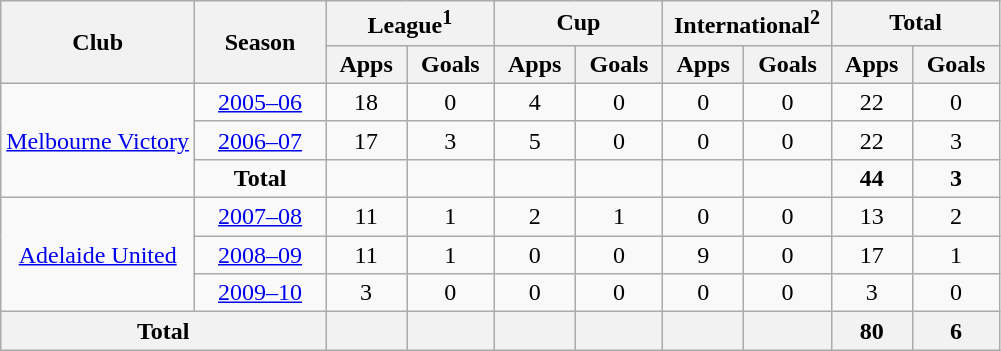<table class="wikitable" style="text-align: center;">
<tr>
<th rowspan="2">Club</th>
<th rowspan="2" width="80">Season</th>
<th colspan="2" width="105">League<sup>1</sup></th>
<th colspan="2" width="105">Cup</th>
<th colspan="2" width="105">International<sup>2</sup></th>
<th colspan="2" width="105">Total</th>
</tr>
<tr>
<th>Apps</th>
<th>Goals</th>
<th>Apps</th>
<th>Goals</th>
<th>Apps</th>
<th>Goals</th>
<th>Apps</th>
<th>Goals</th>
</tr>
<tr>
<td rowspan="3" valign="center"><a href='#'>Melbourne Victory</a></td>
<td><a href='#'>2005–06</a></td>
<td>18</td>
<td>0</td>
<td>4</td>
<td>0</td>
<td>0</td>
<td>0</td>
<td>22</td>
<td>0</td>
</tr>
<tr>
<td><a href='#'>2006–07</a></td>
<td>17</td>
<td>3</td>
<td>5</td>
<td>0</td>
<td>0</td>
<td>0</td>
<td>22</td>
<td>3</td>
</tr>
<tr>
<td><strong>Total</strong></td>
<td></td>
<td></td>
<td></td>
<td></td>
<td></td>
<td></td>
<td><strong>44</strong></td>
<td><strong>3</strong></td>
</tr>
<tr>
<td rowspan="3" valign="center"><a href='#'>Adelaide United</a></td>
<td><a href='#'>2007–08</a></td>
<td>11</td>
<td>1</td>
<td>2</td>
<td>1</td>
<td>0</td>
<td>0</td>
<td>13</td>
<td>2</td>
</tr>
<tr>
<td><a href='#'>2008–09</a></td>
<td>11</td>
<td>1</td>
<td>0</td>
<td>0</td>
<td>9</td>
<td>0</td>
<td>17</td>
<td>1</td>
</tr>
<tr>
<td><a href='#'>2009–10</a></td>
<td>3</td>
<td>0</td>
<td>0</td>
<td>0</td>
<td>0</td>
<td>0</td>
<td>3</td>
<td>0</td>
</tr>
<tr>
<th colspan="2">Total</th>
<th></th>
<th></th>
<th></th>
<th></th>
<th></th>
<th></th>
<th>80</th>
<th>6</th>
</tr>
</table>
